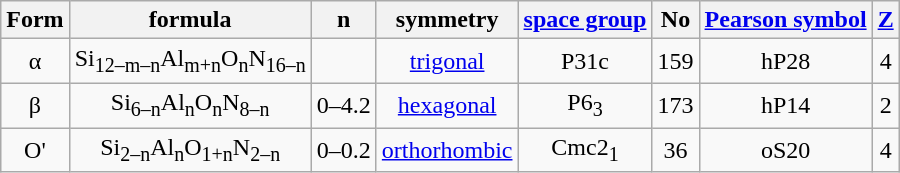<table Class = "wikitable" style = "text-align: center">
<tr>
<th>Form</th>
<th>formula</th>
<th>n</th>
<th>symmetry</th>
<th><a href='#'>space group</a></th>
<th>No</th>
<th><a href='#'>Pearson symbol</a></th>
<th><a href='#'>Z</a></th>
</tr>
<tr>
<td>α</td>
<td>Si<sub>12–m–n</sub>Al<sub>m+n</sub>O<sub>n</sub>N<sub>16–n</sub></td>
<td></td>
<td><a href='#'>trigonal</a></td>
<td>P31c</td>
<td>159</td>
<td>hP28</td>
<td>4</td>
</tr>
<tr>
<td>β</td>
<td>Si<sub>6–n</sub>Al<sub>n</sub>O<sub>n</sub>N<sub>8–n</sub></td>
<td>0–4.2</td>
<td><a href='#'>hexagonal</a></td>
<td>P6<sub>3</sub></td>
<td>173</td>
<td>hP14</td>
<td>2</td>
</tr>
<tr>
<td>O'</td>
<td>Si<sub>2–n</sub>Al<sub>n</sub>O<sub>1+n</sub>N<sub>2–n</sub></td>
<td>0–0.2</td>
<td><a href='#'>orthorhombic</a></td>
<td>Cmc2<sub>1</sub></td>
<td>36</td>
<td>oS20</td>
<td>4</td>
</tr>
</table>
